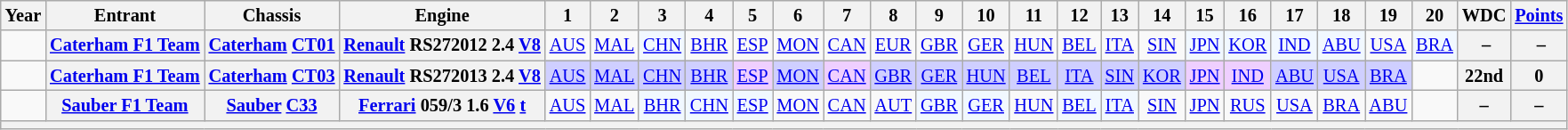<table class="wikitable" style="font-size: 85%; text-align: center">
<tr>
<th>Year</th>
<th>Entrant</th>
<th>Chassis</th>
<th>Engine</th>
<th>1</th>
<th>2</th>
<th>3</th>
<th>4</th>
<th>5</th>
<th>6</th>
<th>7</th>
<th>8</th>
<th>9</th>
<th>10</th>
<th>11</th>
<th>12</th>
<th>13</th>
<th>14</th>
<th>15</th>
<th>16</th>
<th>17</th>
<th>18</th>
<th>19</th>
<th>20</th>
<th>WDC</th>
<th><a href='#'>Points</a></th>
</tr>
<tr>
<td></td>
<th nowrap><a href='#'>Caterham F1 Team</a></th>
<th nowrap><a href='#'>Caterham</a> <a href='#'>CT01</a></th>
<th nowrap><a href='#'>Renault</a> RS272012 2.4 <a href='#'>V8</a></th>
<td><a href='#'>AUS</a></td>
<td><a href='#'>MAL</a></td>
<td style="background:#F1F8FF;"><a href='#'>CHN</a><br></td>
<td><a href='#'>BHR</a></td>
<td><a href='#'>ESP</a></td>
<td><a href='#'>MON</a></td>
<td><a href='#'>CAN</a></td>
<td><a href='#'>EUR</a></td>
<td><a href='#'>GBR</a></td>
<td><a href='#'>GER</a></td>
<td><a href='#'>HUN</a></td>
<td><a href='#'>BEL</a></td>
<td><a href='#'>ITA</a></td>
<td><a href='#'>SIN</a></td>
<td style="background:#F1F8FF;"><a href='#'>JPN</a><br></td>
<td style="background:#F1F8FF;"><a href='#'>KOR</a><br></td>
<td style="background:#F1F8FF;"><a href='#'>IND</a><br></td>
<td style="background:#F1F8FF;"><a href='#'>ABU</a><br></td>
<td><a href='#'>USA</a></td>
<td style="background:#F1F8FF;"><a href='#'>BRA</a><br></td>
<th> –</th>
<th> –</th>
</tr>
<tr>
<td></td>
<th nowrap><a href='#'>Caterham F1 Team</a></th>
<th nowrap><a href='#'>Caterham</a> <a href='#'>CT03</a></th>
<th nowrap><a href='#'>Renault</a> RS272013 2.4 <a href='#'>V8</a></th>
<td style="background:#CFCFFF;"><a href='#'>AUS</a><br></td>
<td style="background:#CFCFFF;"><a href='#'>MAL</a><br></td>
<td style="background:#CFCFFF;"><a href='#'>CHN</a><br></td>
<td style="background:#CFCFFF;"><a href='#'>BHR</a><br></td>
<td style="background:#EFCFFF;"><a href='#'>ESP</a><br></td>
<td style="background:#CFCFFF;"><a href='#'>MON</a><br></td>
<td style="background:#EFCFFF;"><a href='#'>CAN</a><br></td>
<td style="background:#CFCFFF;"><a href='#'>GBR</a><br></td>
<td style="background:#CFCFFF;"><a href='#'>GER</a><br></td>
<td style="background:#CFCFFF;"><a href='#'>HUN</a><br></td>
<td style="background:#CFCFFF;"><a href='#'>BEL</a><br></td>
<td style="background:#CFCFFF;"><a href='#'>ITA</a><br></td>
<td style="background:#CFCFFF;"><a href='#'>SIN</a><br></td>
<td style="background:#CFCFFF;"><a href='#'>KOR</a><br></td>
<td style="background:#EFCFFF;"><a href='#'>JPN</a><br></td>
<td style="background:#EFCFFF;"><a href='#'>IND</a><br></td>
<td style="background:#CFCFFF;"><a href='#'>ABU</a><br></td>
<td style="background:#CFCFFF;"><a href='#'>USA</a><br></td>
<td style="background:#CFCFFF;"><a href='#'>BRA</a><br></td>
<td></td>
<th>22nd</th>
<th>0</th>
</tr>
<tr>
<td></td>
<th nowrap><a href='#'>Sauber F1 Team</a></th>
<th nowrap><a href='#'>Sauber</a> <a href='#'>C33</a></th>
<th nowrap><a href='#'>Ferrari</a> 059/3 1.6 <a href='#'>V6</a> <a href='#'>t</a></th>
<td><a href='#'>AUS</a></td>
<td><a href='#'>MAL</a></td>
<td style="background:#F1F8FF;"><a href='#'>BHR</a><br></td>
<td style="background:#F1F8FF;"><a href='#'>CHN</a><br></td>
<td style="background:#F1F8FF;"><a href='#'>ESP</a><br></td>
<td><a href='#'>MON</a></td>
<td><a href='#'>CAN</a></td>
<td><a href='#'>AUT</a></td>
<td style="background:#F1F8FF;"><a href='#'>GBR</a><br></td>
<td style="background:#F1F8FF;"><a href='#'>GER</a><br></td>
<td><a href='#'>HUN</a></td>
<td style="background:#F1F8FF;"><a href='#'>BEL</a><br></td>
<td style="background:#F1F8FF;"><a href='#'>ITA</a><br></td>
<td><a href='#'>SIN</a></td>
<td><a href='#'>JPN</a></td>
<td><a href='#'>RUS</a></td>
<td><a href='#'>USA</a></td>
<td><a href='#'>BRA</a></td>
<td><a href='#'>ABU</a></td>
<td></td>
<th>–</th>
<th>–</th>
</tr>
<tr>
<th colspan="26"></th>
</tr>
</table>
